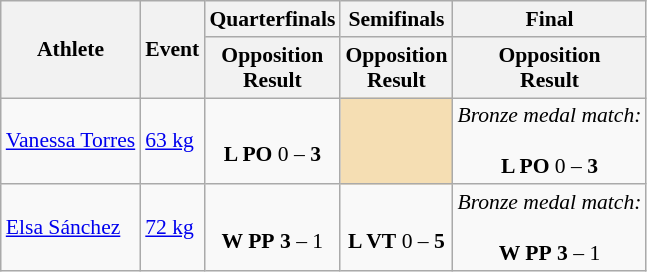<table class="wikitable" border="1" style="font-size:90%">
<tr>
<th rowspan=2>Athlete</th>
<th rowspan=2>Event</th>
<th>Quarterfinals</th>
<th>Semifinals</th>
<th>Final</th>
</tr>
<tr>
<th>Opposition<br>Result</th>
<th>Opposition<br>Result</th>
<th>Opposition<br>Result</th>
</tr>
<tr>
<td><a href='#'>Vanessa Torres</a></td>
<td><a href='#'>63 kg</a></td>
<td align=center><br><strong>L PO</strong> 0 – <strong>3</strong></td>
<td bgcolor=wheat></td>
<td align=center><em>Bronze medal match:</em><br><br><strong>L PO</strong> 0 – <strong>3</strong></td>
</tr>
<tr>
<td><a href='#'>Elsa Sánchez</a></td>
<td><a href='#'>72 kg</a></td>
<td align=center><br><strong>W PP</strong> <strong>3</strong> – 1</td>
<td align=center><br><strong>L VT</strong> 0 – <strong>5</strong></td>
<td align=center><em>Bronze medal match:</em><br><br><strong>W PP</strong> <strong>3</strong> – 1<br></td>
</tr>
</table>
